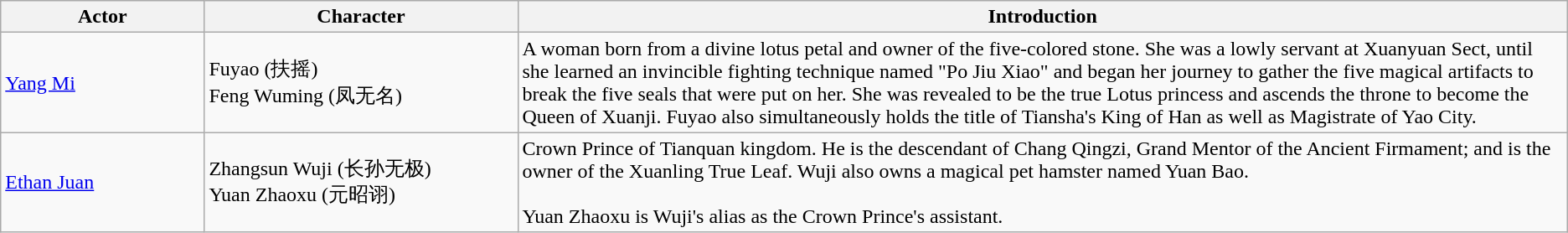<table class="wikitable">
<tr>
<th style="width:13%">Actor</th>
<th style="width:20%">Character</th>
<th>Introduction</th>
</tr>
<tr>
<td><a href='#'>Yang Mi</a></td>
<td>Fuyao (扶摇)<br>Feng Wuming (凤无名)</td>
<td>A woman born from a divine lotus petal and owner of the five-colored stone. She was a lowly servant at Xuanyuan Sect, until she learned an invincible fighting technique named "Po Jiu Xiao" and began her journey to gather the five magical artifacts to break the five seals that were put on her. She was revealed to be the true Lotus princess and ascends the throne to become the Queen of Xuanji. Fuyao also simultaneously holds the title of Tiansha's King of Han as well as Magistrate of Yao City.</td>
</tr>
<tr>
<td><a href='#'>Ethan Juan</a></td>
<td>Zhangsun Wuji (长孙无极) <br>Yuan Zhaoxu (元昭诩)</td>
<td>Crown Prince of Tianquan kingdom. He is the descendant of Chang Qingzi, Grand Mentor of the Ancient Firmament; and is the owner of the Xuanling True Leaf. Wuji also owns a magical pet hamster named Yuan Bao.<br><br>Yuan Zhaoxu is Wuji's alias as the Crown Prince's assistant.</td>
</tr>
</table>
